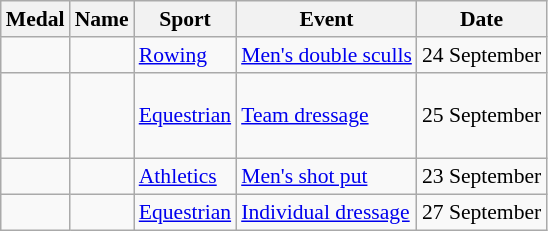<table class="wikitable sortable" style="font-size:90%">
<tr>
<th>Medal</th>
<th>Name</th>
<th>Sport</th>
<th>Event</th>
<th>Date</th>
</tr>
<tr>
<td></td>
<td><br></td>
<td><a href='#'>Rowing</a></td>
<td><a href='#'>Men's double sculls</a></td>
<td>24 September</td>
</tr>
<tr>
<td></td>
<td><br><br><br></td>
<td><a href='#'>Equestrian</a></td>
<td><a href='#'>Team dressage</a></td>
<td>25 September</td>
</tr>
<tr>
<td></td>
<td></td>
<td><a href='#'>Athletics</a></td>
<td><a href='#'>Men's shot put</a></td>
<td>23 September</td>
</tr>
<tr>
<td></td>
<td></td>
<td><a href='#'>Equestrian</a></td>
<td><a href='#'>Individual dressage</a></td>
<td>27 September</td>
</tr>
</table>
